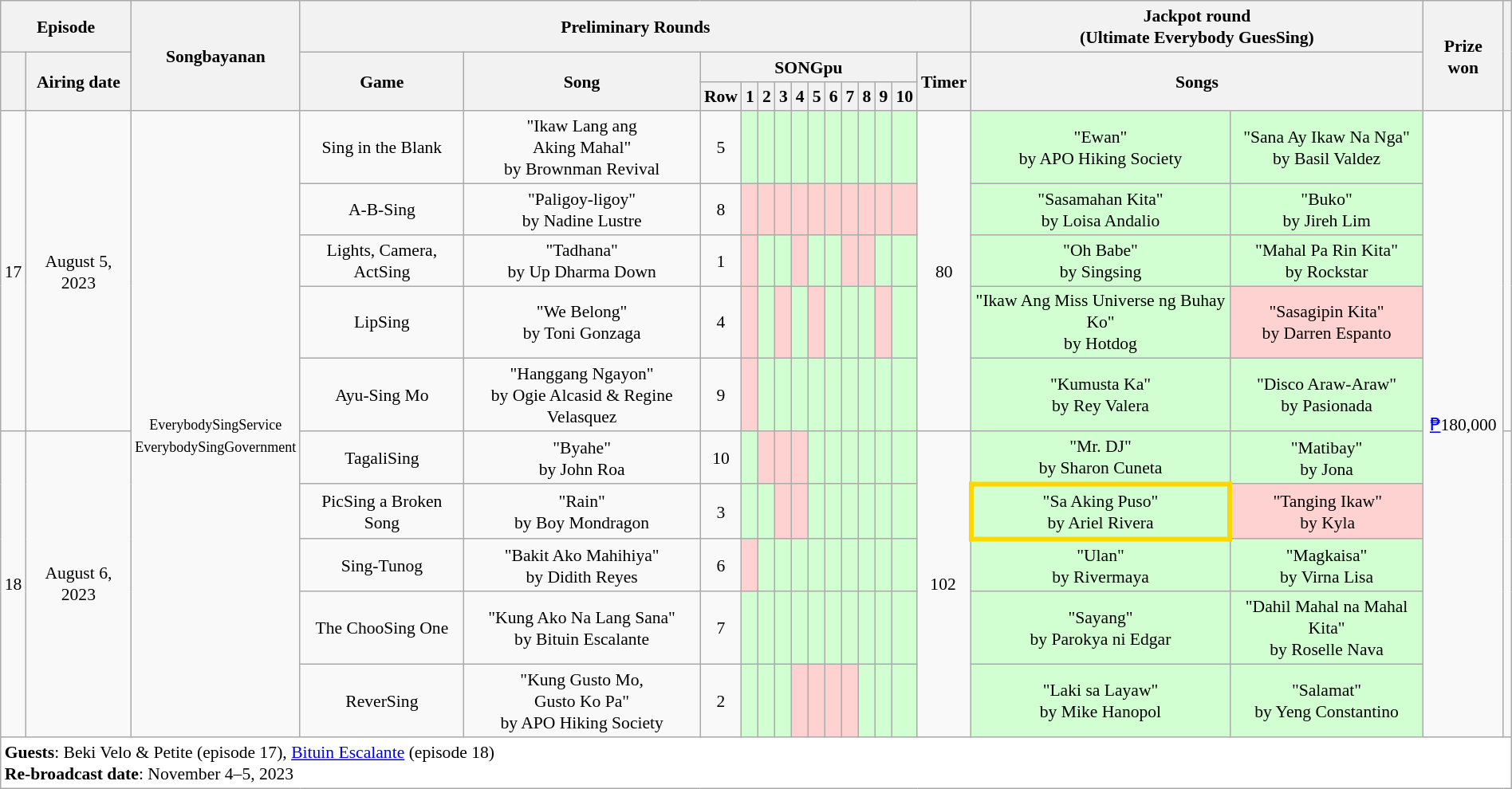<table class="wikitable" style="text-align:center; font-size:90%; line-height:18px;" width="100%">
<tr>
<th colspan="2">Episode</th>
<th rowspan="3">Songbayanan</th>
<th colspan="14">Preliminary Rounds</th>
<th colspan="2">Jackpot round<br><strong>(Ultimate Everybody GuesSing)</strong></th>
<th rowspan="3">Prize won</th>
<th rowspan="3"></th>
</tr>
<tr>
<th rowspan="2"></th>
<th rowspan="2">Airing date</th>
<th rowspan="2">Game</th>
<th rowspan="2">Song</th>
<th colspan="11">SONGpu</th>
<th rowspan="2">Timer</th>
<th colspan="2" rowspan="2">Songs</th>
</tr>
<tr>
<th>Row</th>
<th>1</th>
<th>2</th>
<th>3</th>
<th>4</th>
<th>5</th>
<th>6</th>
<th>7</th>
<th>8</th>
<th>9</th>
<th>10</th>
</tr>
<tr>
<td rowspan="5">17</td>
<td rowspan="5">August 5, 2023</td>
<td rowspan="10"><br><small>EverybodySingService<br>EverybodySingGovernment</small></td>
<td>Sing in the Blank</td>
<td>"Ikaw Lang ang<br>Aking Mahal"<br>by Brownman Revival</td>
<td>5</td>
<td style="background:#D2FFD2"></td>
<td style="background:#D2FFD2"></td>
<td style="background:#D2FFD2"></td>
<td style="background:#D2FFD2"></td>
<td style="background:#D2FFD2"></td>
<td style="background:#D2FFD2"></td>
<td style="background:#D2FFD2"></td>
<td style="background:#D2FFD2"></td>
<td style="background:#D2FFD2"></td>
<td style="background:#D2FFD2"></td>
<td rowspan="5">80<br></td>
<td style="background:#D2FFD2">"Ewan"<br>by APO Hiking Society</td>
<td style="background:#D2FFD2">"Sana Ay Ikaw Na Nga"<br>by Basil Valdez</td>
<td rowspan="10"><a href='#'>₱</a>180,000</td>
<td rowspan="5"><br></td>
</tr>
<tr>
<td>A-B-Sing</td>
<td>"Paligoy-ligoy"<br>by Nadine Lustre</td>
<td>8</td>
<td style="background:#FFD2D2"></td>
<td style="background:#FFD2D2"></td>
<td style="background:#FFD2D2"></td>
<td style="background:#FFD2D2"></td>
<td style="background:#FFD2D2"></td>
<td style="background:#FFD2D2"></td>
<td style="background:#FFD2D2"></td>
<td style="background:#FFD2D2"></td>
<td style="background:#FFD2D2"></td>
<td style="background:#FFD2D2"></td>
<td style="background:#D2FFD2">"Sasamahan Kita"<br>by Loisa Andalio</td>
<td style="background:#D2FFD2">"Buko"<br>by Jireh Lim</td>
</tr>
<tr>
<td>Lights, Camera, ActSing</td>
<td>"Tadhana"<br>by Up Dharma Down</td>
<td>1</td>
<td style="background:#FFD2D2"></td>
<td style="background:#D2FFD2"></td>
<td style="background:#D2FFD2"></td>
<td style="background:#FFD2D2"></td>
<td style="background:#D2FFD2"></td>
<td style="background:#D2FFD2"></td>
<td style="background:#FFD2D2"></td>
<td style="background:#FFD2D2"></td>
<td style="background:#D2FFD2"></td>
<td style="background:#D2FFD2"></td>
<td style="background:#D2FFD2">"Oh Babe"<br>by Singsing</td>
<td style="background:#D2FFD2">"Mahal Pa Rin Kita"<br>by Rockstar</td>
</tr>
<tr>
<td>LipSing</td>
<td>"We Belong"<br>by Toni Gonzaga</td>
<td>4</td>
<td style="background:#FFD2D2"></td>
<td style="background:#D2FFD2"></td>
<td style="background:#FFD2D2"></td>
<td style="background:#D2FFD2"></td>
<td style="background:#FFD2D2"></td>
<td style="background:#D2FFD2"></td>
<td style="background:#D2FFD2"></td>
<td style="background:#D2FFD2"></td>
<td style="background:#FFD2D2"></td>
<td style="background:#D2FFD2"></td>
<td style="background:#D2FFD2">"Ikaw Ang Miss Universe ng Buhay Ko"<br>by Hotdog</td>
<td style="background:#FFD2D2">"Sasagipin Kita"<br>by Darren Espanto</td>
</tr>
<tr>
<td>Ayu-Sing Mo</td>
<td>"Hanggang Ngayon"<br>by Ogie Alcasid & Regine Velasquez</td>
<td>9</td>
<td style="background:#FFD2D2"></td>
<td style="background:#D2FFD2"></td>
<td style="background:#D2FFD2"></td>
<td style="background:#D2FFD2"></td>
<td style="background:#D2FFD2"></td>
<td style="background:#D2FFD2"></td>
<td style="background:#D2FFD2"></td>
<td style="background:#D2FFD2"></td>
<td style="background:#D2FFD2"></td>
<td style="background:#D2FFD2"></td>
<td style="background:#D2FFD2">"Kumusta Ka"<br>by Rey Valera</td>
<td style="background:#D2FFD2">"Disco Araw-Araw"<br>by Pasionada</td>
</tr>
<tr>
<td rowspan="5">18</td>
<td rowspan="5">August 6, 2023</td>
<td>TagaliSing</td>
<td>"Byahe"<br>by John Roa</td>
<td>10</td>
<td style="background:#D2FFD2"></td>
<td style="background:#FFD2D2"></td>
<td style="background:#FFD2D2"></td>
<td style="background:#FFD2D2"></td>
<td style="background:#D2FFD2"></td>
<td style="background:#D2FFD2"></td>
<td style="background:#D2FFD2"></td>
<td style="background:#D2FFD2"></td>
<td style="background:#D2FFD2"></td>
<td style="background:#D2FFD2"></td>
<td rowspan="5">102<br></td>
<td style="background:#D2FFD2">"Mr. DJ"<br>by Sharon Cuneta</td>
<td style="background:#D2FFD2">"Matibay"<br>by Jona</td>
<td rowspan="5"><br></td>
</tr>
<tr>
<td>PicSing a Broken Song</td>
<td>"Rain"<br>by Boy Mondragon</td>
<td>3</td>
<td style="background:#D2FFD2"></td>
<td style="background:#D2FFD2"></td>
<td style="background:#FFD2D2"></td>
<td style="background:#FFD2D2"></td>
<td style="background:#D2FFD2"></td>
<td style="background:#D2FFD2"></td>
<td style="background:#D2FFD2"></td>
<td style="background:#D2FFD2"></td>
<td style="background:#D2FFD2"></td>
<td style="background:#D2FFD2"></td>
<td style="background: #D2FFD2; border:solid 4px #FFD700;">"Sa Aking Puso"<br>by Ariel Rivera</td>
<td style="background:#FFD2D2">"Tanging Ikaw"<br>by Kyla</td>
</tr>
<tr>
<td>Sing-Tunog</td>
<td>"Bakit Ako Mahihiya"<br>by Didith Reyes</td>
<td>6</td>
<td style="background:#FFD2D2"></td>
<td style="background:#D2FFD2"></td>
<td style="background:#D2FFD2"></td>
<td style="background:#D2FFD2"></td>
<td style="background:#D2FFD2"></td>
<td style="background:#D2FFD2"></td>
<td style="background:#D2FFD2"></td>
<td style="background:#D2FFD2"></td>
<td style="background:#D2FFD2"></td>
<td style="background:#D2FFD2"></td>
<td style="background:#D2FFD2">"Ulan"<br>by Rivermaya</td>
<td style="background:#D2FFD2">"Magkaisa"<br>by Virna Lisa</td>
</tr>
<tr>
<td>The ChooSing One</td>
<td>"Kung Ako Na Lang Sana"<br>by Bituin Escalante</td>
<td>7</td>
<td style="background:#D2FFD2"></td>
<td style="background:#D2FFD2"></td>
<td style="background:#D2FFD2"></td>
<td style="background:#D2FFD2"></td>
<td style="background:#D2FFD2"></td>
<td style="background:#D2FFD2"></td>
<td style="background:#D2FFD2"></td>
<td style="background:#D2FFD2"></td>
<td style="background:#D2FFD2"></td>
<td style="background:#D2FFD2"></td>
<td style="background:#D2FFD2">"Sayang"<br>by Parokya ni Edgar</td>
<td style="background:#D2FFD2">"Dahil Mahal na Mahal Kita"<br>by Roselle Nava</td>
</tr>
<tr>
<td>ReverSing</td>
<td>"Kung Gusto Mo,<br>Gusto Ko Pa"<br>by APO Hiking Society</td>
<td>2</td>
<td style="background:#D2FFD2"></td>
<td style="background:#D2FFD2"></td>
<td style="background:#D2FFD2"></td>
<td style="background:#FFD2D2"></td>
<td style="background:#FFD2D2"></td>
<td style="background:#FFD2D2"></td>
<td style="background:#FFD2D2"></td>
<td style="background:#D2FFD2"></td>
<td style="background:#D2FFD2"></td>
<td style="background:#D2FFD2"></td>
<td style="background:#D2FFD2">"Laki sa Layaw"<br>by Mike Hanopol</td>
<td style="background:#D2FFD2">"Salamat"<br>by Yeng Constantino</td>
</tr>
<tr>
<td colspan="21" style="background:white;" align="left"><strong>Guests</strong>: Beki Velo & Petite (episode 17), <a href='#'>Bituin Escalante</a> (episode 18)<br><strong>Re-broadcast date</strong>: November 4–5, 2023</td>
</tr>
</table>
